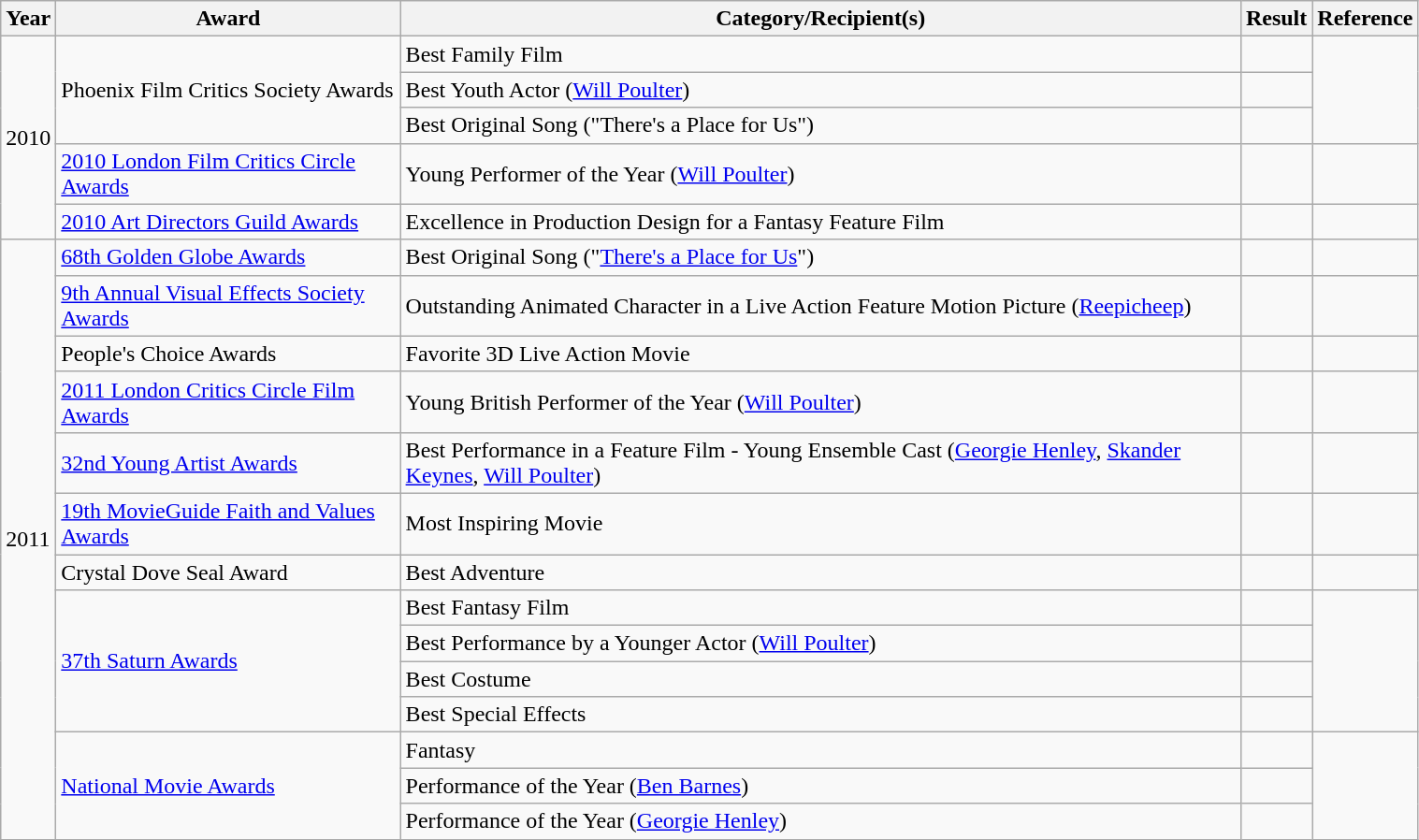<table class="wikitable" style="width:80%;">
<tr>
<th>Year</th>
<th>Award</th>
<th>Category/Recipient(s)</th>
<th>Result</th>
<th>Reference</th>
</tr>
<tr>
<td rowspan="5">2010</td>
<td rowspan="3">Phoenix Film Critics Society Awards</td>
<td>Best Family Film</td>
<td></td>
<td rowspan="3" style="text-align:center;"></td>
</tr>
<tr>
<td>Best Youth Actor (<a href='#'>Will Poulter</a>)</td>
<td></td>
</tr>
<tr>
<td>Best Original Song ("There's a Place for Us")</td>
<td></td>
</tr>
<tr>
<td><a href='#'>2010 London Film Critics Circle Awards</a></td>
<td>Young Performer of the Year (<a href='#'>Will Poulter</a>)</td>
<td></td>
<td style="text-align:center;"></td>
</tr>
<tr>
<td><a href='#'>2010 Art Directors Guild Awards</a></td>
<td>Excellence in Production Design for a Fantasy Feature Film</td>
<td></td>
<td style="text-align:center;"></td>
</tr>
<tr>
<td rowspan="14">2011</td>
<td><a href='#'>68th Golden Globe Awards</a></td>
<td>Best Original Song ("<a href='#'>There's a Place for Us</a>")</td>
<td></td>
<td style="text-align:center;"></td>
</tr>
<tr>
<td><a href='#'>9th Annual Visual Effects Society Awards</a></td>
<td>Outstanding Animated Character in a Live Action Feature Motion Picture (<a href='#'>Reepicheep</a>)</td>
<td></td>
<td style="text-align:center;"></td>
</tr>
<tr>
<td>People's Choice Awards</td>
<td>Favorite 3D Live Action Movie</td>
<td></td>
<td style="text-align:center;"></td>
</tr>
<tr>
<td><a href='#'>2011 London Critics Circle Film Awards</a></td>
<td>Young British Performer of the Year (<a href='#'>Will Poulter</a>)</td>
<td></td>
<td style="text-align:center;"></td>
</tr>
<tr>
<td><a href='#'>32nd Young Artist Awards</a></td>
<td>Best Performance in a Feature Film - Young Ensemble Cast (<a href='#'>Georgie Henley</a>, <a href='#'>Skander Keynes</a>, <a href='#'>Will Poulter</a>)</td>
<td></td>
<td style="text-align:center;"></td>
</tr>
<tr>
<td><a href='#'>19th MovieGuide Faith and Values Awards</a></td>
<td>Most Inspiring Movie</td>
<td></td>
<td style="text-align:center;"></td>
</tr>
<tr>
<td>Crystal Dove Seal Award</td>
<td>Best Adventure</td>
<td></td>
<td style="text-align:center;"></td>
</tr>
<tr>
<td rowspan="4"><a href='#'>37th Saturn Awards</a></td>
<td>Best Fantasy Film</td>
<td></td>
<td rowspan="4" style="text-align:center;"></td>
</tr>
<tr>
<td>Best Performance by a Younger Actor (<a href='#'>Will Poulter</a>)</td>
<td></td>
</tr>
<tr>
<td>Best Costume</td>
<td></td>
</tr>
<tr>
<td>Best Special Effects</td>
<td></td>
</tr>
<tr>
<td rowspan="3"><a href='#'>National Movie Awards</a></td>
<td>Fantasy</td>
<td></td>
<td rowspan="3" style="text-align:center;"></td>
</tr>
<tr>
<td>Performance of the Year (<a href='#'>Ben Barnes</a>)</td>
<td></td>
</tr>
<tr>
<td>Performance of the Year (<a href='#'>Georgie Henley</a>)</td>
<td></td>
</tr>
</table>
